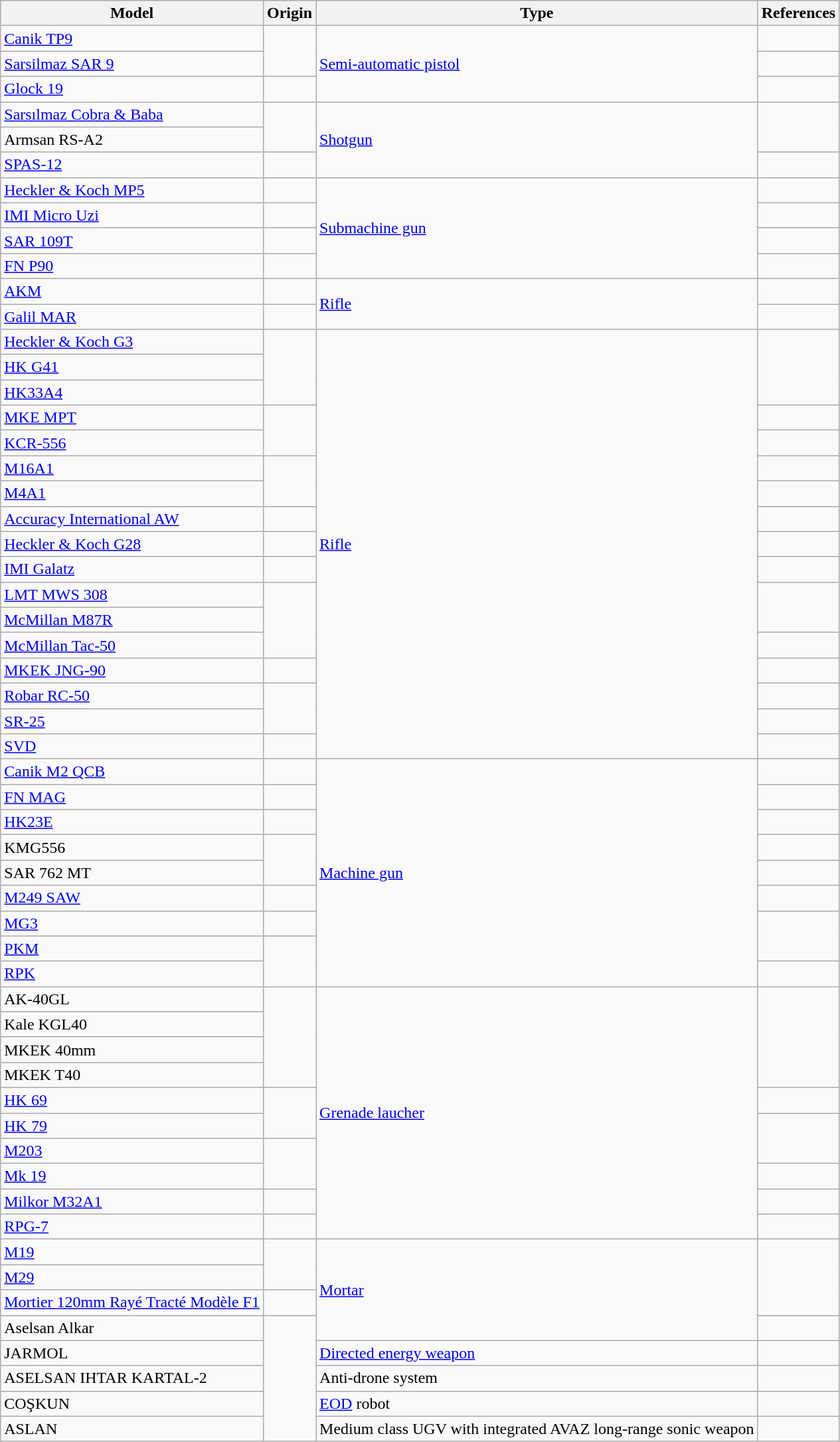<table class="wikitable">
<tr>
<th>Model</th>
<th>Origin</th>
<th>Type</th>
<th>References</th>
</tr>
<tr>
<td><a href='#'>Canik TP9</a></td>
<td rowspan="2"></td>
<td rowspan="3"><a href='#'>Semi-automatic pistol</a></td>
<td></td>
</tr>
<tr>
<td><a href='#'>Sarsilmaz SAR 9</a></td>
<td></td>
</tr>
<tr>
<td><a href='#'>Glock 19</a></td>
<td></td>
<td></td>
</tr>
<tr>
<td><a href='#'>Sarsılmaz Cobra & Baba</a></td>
<td rowspan="2"></td>
<td rowspan="3"><a href='#'>Shotgun</a></td>
<td rowspan="2"></td>
</tr>
<tr>
<td>Armsan RS-A2</td>
</tr>
<tr>
<td><a href='#'>SPAS-12</a></td>
<td></td>
<td></td>
</tr>
<tr>
<td><a href='#'>Heckler & Koch MP5</a></td>
<td></td>
<td rowspan="4"><a href='#'>Submachine gun</a></td>
<td></td>
</tr>
<tr>
<td><a href='#'>IMI Micro Uzi</a></td>
<td></td>
<td></td>
</tr>
<tr>
<td><a href='#'>SAR 109T</a></td>
<td></td>
<td></td>
</tr>
<tr>
<td><a href='#'>FN P90</a></td>
<td></td>
<td></td>
</tr>
<tr>
<td><a href='#'>AKM</a></td>
<td></td>
<td rowspan="2"><a href='#'>Rifle</a></td>
<td></td>
</tr>
<tr>
<td><a href='#'>Galil MAR</a></td>
<td></td>
<td></td>
</tr>
<tr>
<td><a href='#'>Heckler & Koch G3</a></td>
<td rowspan="3"></td>
<td rowspan="17"><a href='#'>Rifle</a></td>
<td rowspan="3"></td>
</tr>
<tr>
<td><a href='#'>HK G41</a></td>
</tr>
<tr>
<td><a href='#'>HK33A4</a></td>
</tr>
<tr>
<td><a href='#'>MKE MPT</a></td>
<td rowspan="2"></td>
<td></td>
</tr>
<tr>
<td><a href='#'>KCR-556</a></td>
<td></td>
</tr>
<tr>
<td><a href='#'>M16A1</a></td>
<td rowspan="2"></td>
<td></td>
</tr>
<tr>
<td><a href='#'>M4A1</a></td>
<td></td>
</tr>
<tr>
<td><a href='#'>Accuracy International AW</a></td>
<td></td>
<td></td>
</tr>
<tr>
<td><a href='#'>Heckler & Koch G28</a></td>
<td></td>
<td></td>
</tr>
<tr>
<td><a href='#'>IMI Galatz</a></td>
<td></td>
<td></td>
</tr>
<tr>
<td><a href='#'>LMT MWS 308</a></td>
<td rowspan="3"></td>
<td rowspan="2"></td>
</tr>
<tr>
<td><a href='#'>McMillan M87R</a></td>
</tr>
<tr>
<td><a href='#'>McMillan Tac-50</a></td>
<td></td>
</tr>
<tr>
<td><a href='#'>MKEK JNG-90</a></td>
<td></td>
<td></td>
</tr>
<tr>
<td><a href='#'>Robar RC-50</a></td>
<td rowspan="2"></td>
<td></td>
</tr>
<tr>
<td><a href='#'>SR-25</a></td>
<td></td>
</tr>
<tr>
<td><a href='#'>SVD</a></td>
<td></td>
<td></td>
</tr>
<tr>
<td><a href='#'>Canik M2 QCB</a></td>
<td></td>
<td rowspan="9"><a href='#'>Machine gun</a></td>
<td></td>
</tr>
<tr>
<td><a href='#'>FN MAG</a></td>
<td></td>
<td></td>
</tr>
<tr>
<td><a href='#'>HK23E</a></td>
<td></td>
<td></td>
</tr>
<tr>
<td>KMG556</td>
<td rowspan="2"></td>
<td></td>
</tr>
<tr>
<td>SAR 762 MT</td>
<td></td>
</tr>
<tr>
<td><a href='#'>M249 SAW</a></td>
<td></td>
<td></td>
</tr>
<tr>
<td><a href='#'>MG3</a></td>
<td></td>
<td rowspan="2"></td>
</tr>
<tr>
<td><a href='#'>PKM</a></td>
<td rowspan="2"></td>
</tr>
<tr>
<td><a href='#'>RPK</a></td>
<td></td>
</tr>
<tr>
<td>AK-40GL</td>
<td rowspan="4"></td>
<td rowspan="10"><a href='#'>Grenade laucher</a></td>
<td rowspan="4"></td>
</tr>
<tr>
<td>Kale KGL40</td>
</tr>
<tr>
<td>MKEK 40mm</td>
</tr>
<tr>
<td>MKEK T40</td>
</tr>
<tr>
<td><a href='#'>HK 69</a></td>
<td rowspan="2"></td>
<td></td>
</tr>
<tr>
<td><a href='#'>HK 79</a></td>
<td rowspan="2"></td>
</tr>
<tr>
<td><a href='#'>M203</a></td>
<td rowspan="2"></td>
</tr>
<tr>
<td><a href='#'>Mk 19</a></td>
<td></td>
</tr>
<tr>
<td><a href='#'>Milkor M32A1</a></td>
<td></td>
<td></td>
</tr>
<tr>
<td><a href='#'>RPG-7</a></td>
<td></td>
<td></td>
</tr>
<tr>
<td><a href='#'>M19</a></td>
<td rowspan="2"></td>
<td rowspan="4"><a href='#'>Mortar</a></td>
<td rowspan="3"></td>
</tr>
<tr>
<td><a href='#'>M29</a></td>
</tr>
<tr>
<td><a href='#'>Mortier 120mm Rayé Tracté Modèle F1</a></td>
<td></td>
</tr>
<tr>
<td>Aselsan Alkar</td>
<td rowspan="5"></td>
<td></td>
</tr>
<tr>
<td>JARMOL</td>
<td><a href='#'>Directed energy weapon</a></td>
<td></td>
</tr>
<tr>
<td>ASELSAN IHTAR KARTAL-2</td>
<td>Anti-drone system</td>
<td></td>
</tr>
<tr>
<td>COŞKUN</td>
<td><a href='#'>EOD</a> robot</td>
<td></td>
</tr>
<tr>
<td>ASLAN</td>
<td>Medium class UGV with integrated AVAZ long-range sonic weapon</td>
<td></td>
</tr>
</table>
